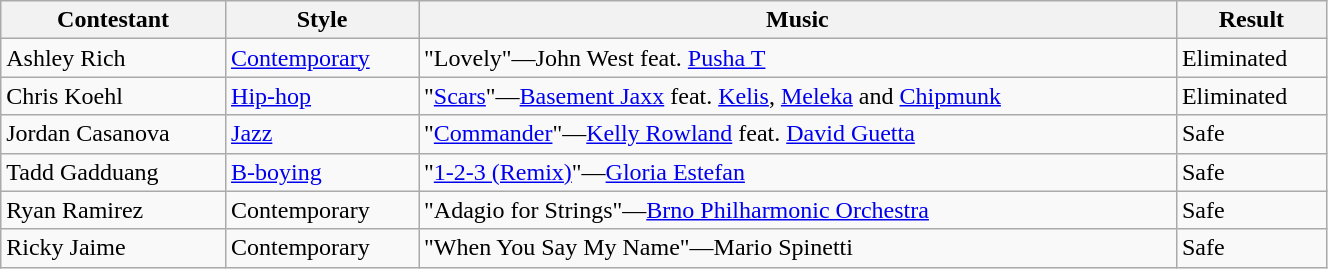<table class="wikitable" style="width:70%;">
<tr>
<th>Contestant</th>
<th>Style</th>
<th>Music</th>
<th>Result</th>
</tr>
<tr>
<td>Ashley Rich</td>
<td><a href='#'>Contemporary</a></td>
<td>"Lovely"—John West feat. <a href='#'>Pusha T</a></td>
<td>Eliminated</td>
</tr>
<tr>
<td>Chris Koehl</td>
<td><a href='#'>Hip-hop</a></td>
<td>"<a href='#'>Scars</a>"—<a href='#'>Basement Jaxx</a> feat. <a href='#'>Kelis</a>, <a href='#'>Meleka</a> and <a href='#'>Chipmunk</a></td>
<td>Eliminated</td>
</tr>
<tr>
<td>Jordan Casanova</td>
<td><a href='#'>Jazz</a></td>
<td>"<a href='#'>Commander</a>"—<a href='#'>Kelly Rowland</a> feat. <a href='#'>David Guetta</a></td>
<td>Safe</td>
</tr>
<tr>
<td>Tadd Gadduang</td>
<td><a href='#'>B-boying</a></td>
<td>"<a href='#'>1-2-3 (Remix)</a>"—<a href='#'>Gloria Estefan</a></td>
<td>Safe</td>
</tr>
<tr>
<td>Ryan Ramirez</td>
<td>Contemporary</td>
<td>"Adagio for Strings"—<a href='#'>Brno Philharmonic Orchestra</a></td>
<td>Safe</td>
</tr>
<tr>
<td>Ricky Jaime</td>
<td>Contemporary</td>
<td>"When You Say My Name"—Mario Spinetti</td>
<td>Safe</td>
</tr>
</table>
